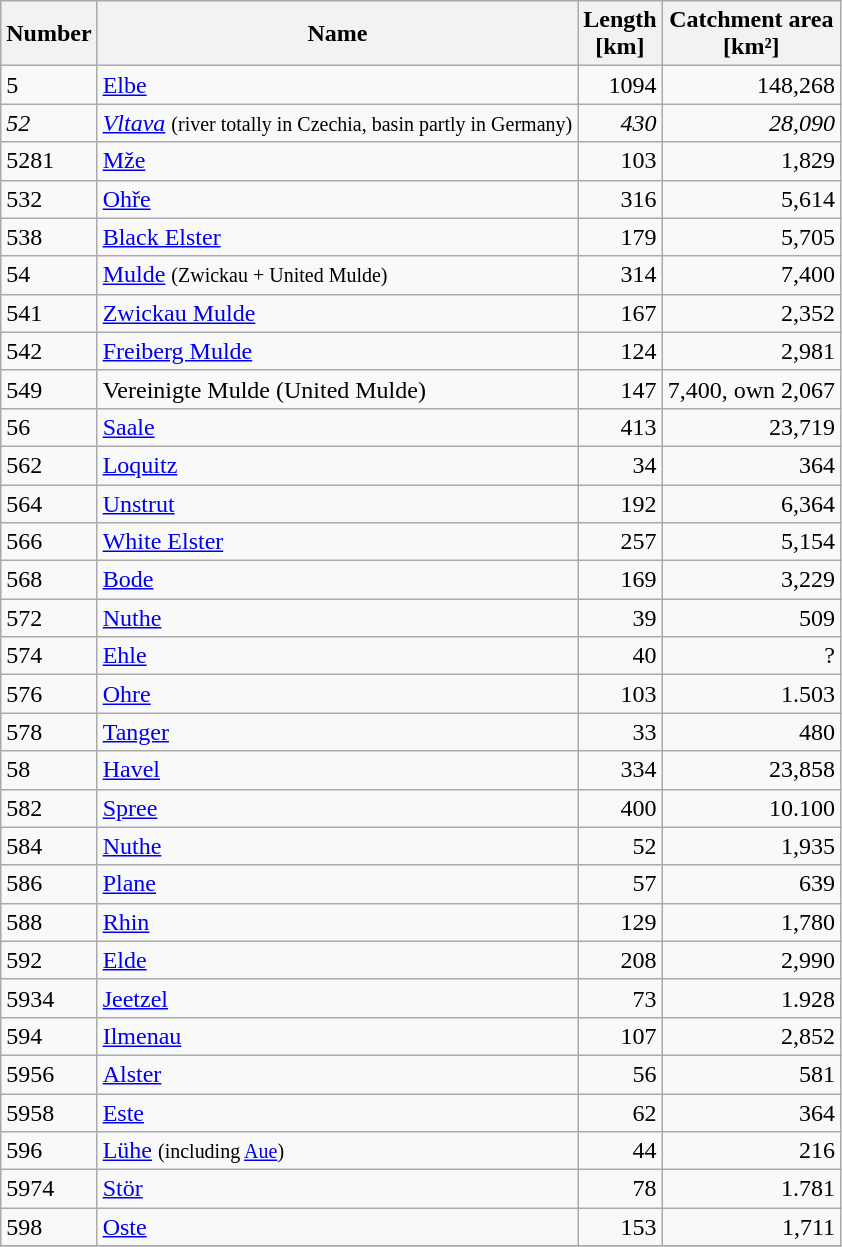<table class="wikitable sortable">
<tr>
<th>Number</th>
<th>Name</th>
<th>Length<br>[km]</th>
<th>Catchment area<br>[km²]</th>
</tr>
<tr>
<td style="text-align:left;">5</td>
<td style="text-align:left;"><a href='#'>Elbe</a></td>
<td style="text-align:right;">1094</td>
<td style="text-align:right;">148,268</td>
</tr>
<tr>
<td style="text-align:left;"><em>52</em></td>
<td style="text-align:left;"><em><a href='#'>Vltava</a></em> <small>(river totally in Czechia, basin partly in Germany)</small></td>
<td style="text-align:right;"><em>430</em></td>
<td style="text-align:right;"><em>28,090</em></td>
</tr>
<tr>
<td style="text-align:left;">5281</td>
<td style="text-align:left;"><a href='#'>Mže</a></td>
<td style="text-align:right;">103</td>
<td style="text-align:right;">1,829</td>
</tr>
<tr>
<td style="text-align:left;">532</td>
<td style="text-align:left;"><a href='#'>Ohře</a></td>
<td style="text-align:right;">316</td>
<td style="text-align:right;">5,614</td>
</tr>
<tr>
<td style="text-align:left;">538</td>
<td style="text-align:left;"><a href='#'>Black Elster</a></td>
<td style="text-align:right;">179</td>
<td style="text-align:right;">5,705</td>
</tr>
<tr>
<td style="text-align:left;">54</td>
<td style="text-align:left;"><a href='#'>Mulde</a> <small>(Zwickau + United Mulde)</small></td>
<td style="text-align:right;">314</td>
<td style="text-align:right;">7,400</td>
</tr>
<tr>
<td style="text-align:left;">541</td>
<td style="text-align:left;"><a href='#'>Zwickau Mulde</a></td>
<td style="text-align:right;">167</td>
<td style="text-align:right;">2,352</td>
</tr>
<tr>
<td style="text-align:left;">542</td>
<td style="text-align:left;"><a href='#'>Freiberg Mulde</a></td>
<td style="text-align:right;">124</td>
<td style="text-align:right;">2,981</td>
</tr>
<tr>
<td style="text-align:left;">549</td>
<td style="text-align:left;">Vereinigte Mulde (United Mulde)</td>
<td style="text-align:right;">147</td>
<td style="text-align:right;">7,400, own 2,067</td>
</tr>
<tr>
<td style="text-align:left;">56</td>
<td style="text-align:left;"><a href='#'>Saale</a></td>
<td style="text-align:right;">413</td>
<td style="text-align:right;">23,719</td>
</tr>
<tr>
<td style="text-align:left;">562</td>
<td style="text-align:left;"><a href='#'>Loquitz</a></td>
<td style="text-align:right;">34</td>
<td style="text-align:right;">364</td>
</tr>
<tr>
<td style="text-align:left;">564</td>
<td style="text-align:left;"><a href='#'>Unstrut</a></td>
<td style="text-align:right;">192</td>
<td style="text-align:right;">6,364</td>
</tr>
<tr>
<td style="text-align:left;">566</td>
<td style="text-align:left;"><a href='#'>White Elster</a></td>
<td style="text-align:right;">257</td>
<td style="text-align:right;">5,154</td>
</tr>
<tr>
<td style="text-align:left;">568</td>
<td style="text-align:left;"><a href='#'>Bode</a></td>
<td style="text-align:right;">169</td>
<td style="text-align:right;">3,229</td>
</tr>
<tr>
<td style="text-align:left;">572</td>
<td style="text-align:left;"><a href='#'>Nuthe</a></td>
<td style="text-align:right;">39</td>
<td style="text-align:right;">509</td>
</tr>
<tr>
<td style="text-align:left;">574</td>
<td style="text-align:left;"><a href='#'>Ehle</a></td>
<td style="text-align:right;">40</td>
<td style="text-align:right;">?</td>
</tr>
<tr>
<td style="text-align:left;">576</td>
<td style="text-align:left;"><a href='#'>Ohre</a></td>
<td style="text-align:right;">103</td>
<td style="text-align:right;">1.503</td>
</tr>
<tr>
<td style="text-align:left;">578</td>
<td style="text-align:left;"><a href='#'>Tanger</a></td>
<td style="text-align:right;">33</td>
<td style="text-align:right;">480</td>
</tr>
<tr>
<td style="text-align:left;">58</td>
<td style="text-align:left;"><a href='#'>Havel</a></td>
<td style="text-align:right;">334</td>
<td style="text-align:right;">23,858</td>
</tr>
<tr>
<td style="text-align:left;">582</td>
<td style="text-align:left;"><a href='#'>Spree</a></td>
<td style="text-align:right;">400</td>
<td style="text-align:right;">10.100</td>
</tr>
<tr>
<td style="text-align:left;">584</td>
<td style="text-align:left;"><a href='#'>Nuthe</a></td>
<td style="text-align:right;">52</td>
<td style="text-align:right;">1,935</td>
</tr>
<tr>
<td style="text-align:left;">586</td>
<td style="text-align:left;"><a href='#'>Plane</a></td>
<td style="text-align:right;">57</td>
<td style="text-align:right;">639</td>
</tr>
<tr>
<td style="text-align:left;">588</td>
<td style="text-align:left;"><a href='#'>Rhin</a></td>
<td style="text-align:right;">129</td>
<td style="text-align:right;">1,780</td>
</tr>
<tr>
<td style="text-align:left;">592</td>
<td style="text-align:left;"><a href='#'>Elde</a></td>
<td style="text-align:right;">208</td>
<td style="text-align:right;">2,990</td>
</tr>
<tr>
<td style="text-align:left;">5934</td>
<td style="text-align:left;"><a href='#'>Jeetzel</a></td>
<td style="text-align:right;">73</td>
<td style="text-align:right;">1.928</td>
</tr>
<tr>
<td style="text-align:left;">594</td>
<td style="text-align:left;"><a href='#'>Ilmenau</a></td>
<td style="text-align:right;">107</td>
<td style="text-align:right;">2,852</td>
</tr>
<tr>
<td style="text-align:left;">5956</td>
<td style="text-align:left;"><a href='#'>Alster</a></td>
<td style="text-align:right;">56</td>
<td style="text-align:right;">581</td>
</tr>
<tr>
<td style="text-align:left;">5958</td>
<td style="text-align:left;"><a href='#'>Este</a></td>
<td style="text-align:right;">62</td>
<td style="text-align:right;">364</td>
</tr>
<tr>
<td style="text-align:left;">596</td>
<td style="text-align:left;"><a href='#'>Lühe</a> <small>(including <a href='#'>Aue</a>)</small></td>
<td style="text-align:right;">44</td>
<td style="text-align:right;">216</td>
</tr>
<tr>
<td style="text-align:left;">5974</td>
<td style="text-align:left;"><a href='#'>Stör</a></td>
<td style="text-align:right;">78</td>
<td style="text-align:right;">1.781</td>
</tr>
<tr>
<td style="text-align:left;">598</td>
<td style="text-align:left;"><a href='#'>Oste</a></td>
<td style="text-align:right;">153</td>
<td style="text-align:right;">1,711</td>
</tr>
<tr>
</tr>
</table>
